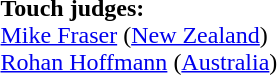<table style="width:100%">
<tr>
<td><br><strong>Touch judges:</strong>
<br><a href='#'>Mike Fraser</a> (<a href='#'>New Zealand</a>)
<br><a href='#'>Rohan Hoffmann</a> (<a href='#'>Australia</a>)</td>
</tr>
</table>
